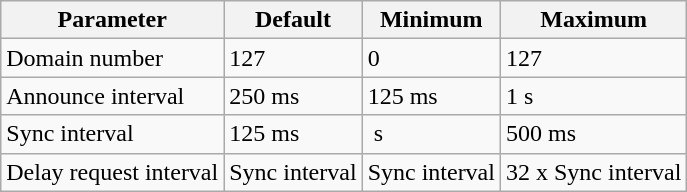<table class="wikitable">
<tr>
<th>Parameter</th>
<th>Default</th>
<th>Minimum</th>
<th>Maximum</th>
</tr>
<tr>
<td>Domain number</td>
<td>127</td>
<td>0</td>
<td>127</td>
</tr>
<tr>
<td>Announce interval</td>
<td>250 ms</td>
<td>125 ms</td>
<td>1 s</td>
</tr>
<tr>
<td>Sync interval</td>
<td>125 ms</td>
<td> s</td>
<td>500 ms</td>
</tr>
<tr>
<td>Delay request interval</td>
<td>Sync interval</td>
<td>Sync interval</td>
<td>32 x Sync interval</td>
</tr>
</table>
